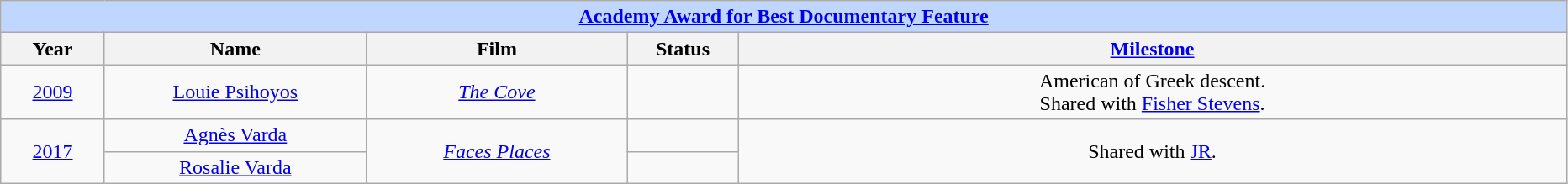<table class="wikitable" style="text-align: center">
<tr ---- bgcolor="#bfd7ff">
<td colspan=5 align=center><strong><a href='#'>Academy Award for Best Documentary Feature</a></strong></td>
</tr>
<tr ---- bgcolor="#ebf5ff">
<th width="75"><strong>Year</strong></th>
<th width="200"><strong>Name</strong></th>
<th width="200"><strong>Film</strong></th>
<th width="80"><strong>Status</strong></th>
<th width="650"><strong><a href='#'>Milestone</a></strong></th>
</tr>
<tr>
<td><a href='#'>2009</a></td>
<td><a href='#'>Louie Psihoyos</a></td>
<td><em><a href='#'>The Cove</a></em></td>
<td></td>
<td>American of Greek descent.<br> Shared with <a href='#'>Fisher Stevens</a>.</td>
</tr>
<tr>
<td rowspan="2"><a href='#'>2017</a></td>
<td><a href='#'>Agnès Varda</a></td>
<td rowspan="2"><em><a href='#'>Faces Places</a></em></td>
<td></td>
<td rowspan="2">Shared with <a href='#'>JR</a>.</td>
</tr>
<tr>
<td><a href='#'>Rosalie Varda</a></td>
<td></td>
</tr>
</table>
